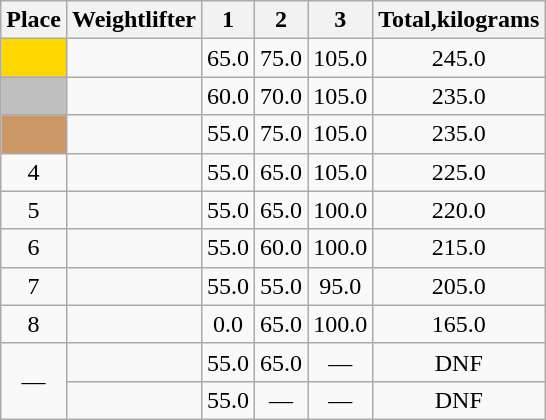<table class=wikitable style="text-align:center">
<tr>
<th>Place</th>
<th>Weightlifter</th>
<th>1</th>
<th>2</th>
<th>3</th>
<th>Total,kilograms</th>
</tr>
<tr>
<td bgcolor=gold></td>
<td align=left></td>
<td>65.0</td>
<td>75.0</td>
<td>105.0</td>
<td>245.0</td>
</tr>
<tr>
<td bgcolor=silver></td>
<td align=left></td>
<td>60.0</td>
<td>70.0</td>
<td>105.0</td>
<td>235.0</td>
</tr>
<tr>
<td bgcolor=cc9966></td>
<td align=left></td>
<td>55.0</td>
<td>75.0</td>
<td>105.0</td>
<td>235.0</td>
</tr>
<tr>
<td>4</td>
<td align=left></td>
<td>55.0</td>
<td>65.0</td>
<td>105.0</td>
<td>225.0</td>
</tr>
<tr>
<td>5</td>
<td align=left></td>
<td>55.0</td>
<td>65.0</td>
<td>100.0</td>
<td>220.0</td>
</tr>
<tr>
<td>6</td>
<td align=left></td>
<td>55.0</td>
<td>60.0</td>
<td>100.0</td>
<td>215.0</td>
</tr>
<tr>
<td>7</td>
<td align=left></td>
<td>55.0</td>
<td>55.0</td>
<td>95.0</td>
<td>205.0</td>
</tr>
<tr>
<td>8</td>
<td align=left></td>
<td>0.0</td>
<td>65.0</td>
<td>100.0</td>
<td>165.0</td>
</tr>
<tr>
<td rowspan=2>—</td>
<td align=left></td>
<td>55.0</td>
<td>65.0</td>
<td>—</td>
<td>DNF</td>
</tr>
<tr>
<td align=left></td>
<td>55.0</td>
<td>—</td>
<td>—</td>
<td>DNF</td>
</tr>
</table>
